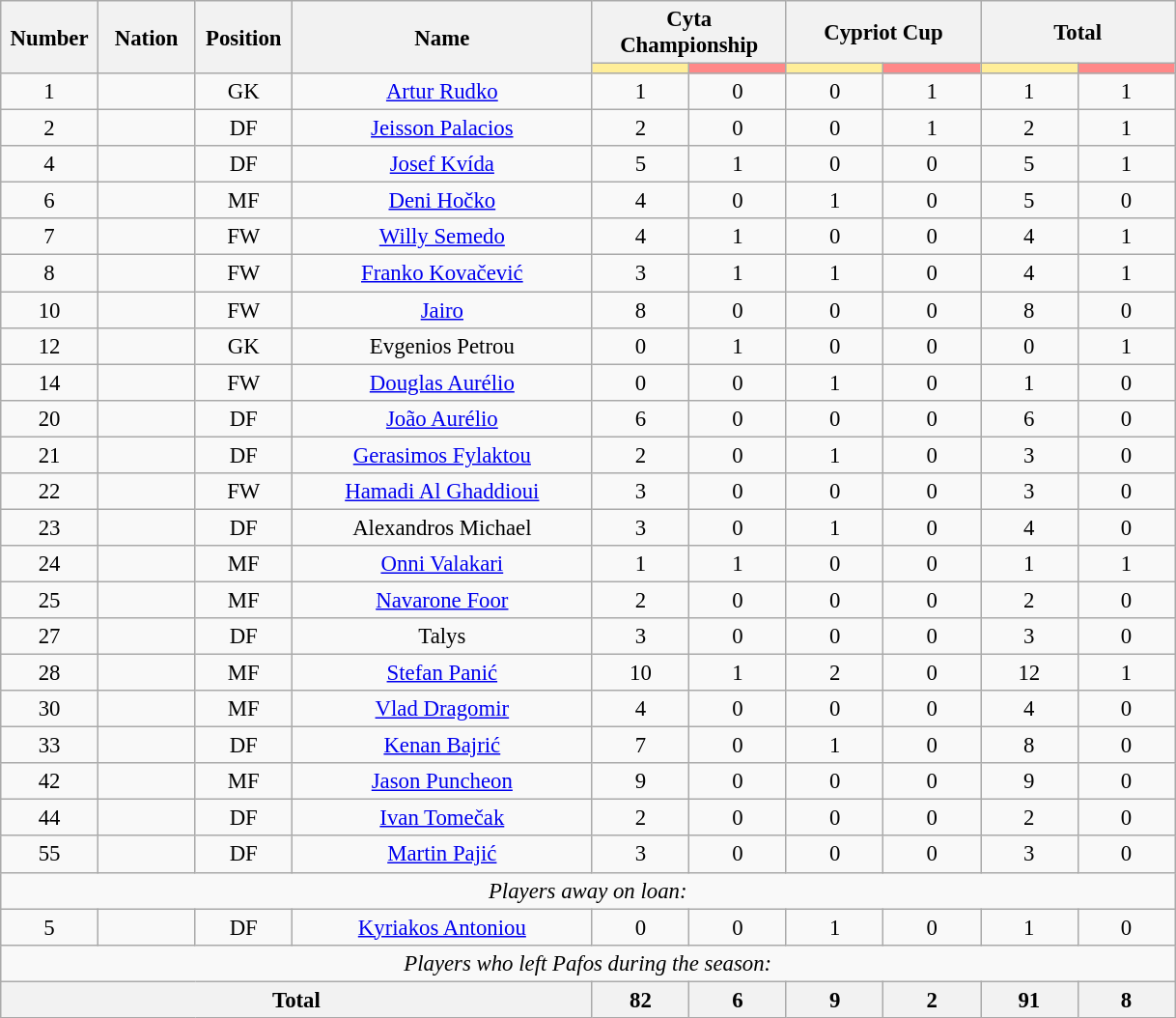<table class="wikitable" style="font-size: 95%; text-align: center;">
<tr>
<th rowspan=2 width=60>Number</th>
<th rowspan=2 width=60>Nation</th>
<th rowspan=2 width=60>Position</th>
<th rowspan=2 width=200>Name</th>
<th colspan=2>Cyta Championship</th>
<th colspan=2>Cypriot Cup</th>
<th colspan=2>Total</th>
</tr>
<tr>
<th style="width:60px; background:#fe9;"></th>
<th style="width:60px; background:#ff8888;"></th>
<th style="width:60px; background:#fe9;"></th>
<th style="width:60px; background:#ff8888;"></th>
<th style="width:60px; background:#fe9;"></th>
<th style="width:60px; background:#ff8888;"></th>
</tr>
<tr>
<td>1</td>
<td></td>
<td>GK</td>
<td><a href='#'>Artur Rudko</a></td>
<td>1</td>
<td>0</td>
<td>0</td>
<td>1</td>
<td>1</td>
<td>1</td>
</tr>
<tr>
<td>2</td>
<td></td>
<td>DF</td>
<td><a href='#'>Jeisson Palacios</a></td>
<td>2</td>
<td>0</td>
<td>0</td>
<td>1</td>
<td>2</td>
<td>1</td>
</tr>
<tr>
<td>4</td>
<td></td>
<td>DF</td>
<td><a href='#'>Josef Kvída</a></td>
<td>5</td>
<td>1</td>
<td>0</td>
<td>0</td>
<td>5</td>
<td>1</td>
</tr>
<tr>
<td>6</td>
<td></td>
<td>MF</td>
<td><a href='#'>Deni Hočko</a></td>
<td>4</td>
<td>0</td>
<td>1</td>
<td>0</td>
<td>5</td>
<td>0</td>
</tr>
<tr>
<td>7</td>
<td></td>
<td>FW</td>
<td><a href='#'>Willy Semedo</a></td>
<td>4</td>
<td>1</td>
<td>0</td>
<td>0</td>
<td>4</td>
<td>1</td>
</tr>
<tr>
<td>8</td>
<td></td>
<td>FW</td>
<td><a href='#'>Franko Kovačević</a></td>
<td>3</td>
<td>1</td>
<td>1</td>
<td>0</td>
<td>4</td>
<td>1</td>
</tr>
<tr>
<td>10</td>
<td></td>
<td>FW</td>
<td><a href='#'>Jairo</a></td>
<td>8</td>
<td>0</td>
<td>0</td>
<td>0</td>
<td>8</td>
<td>0</td>
</tr>
<tr>
<td>12</td>
<td></td>
<td>GK</td>
<td>Evgenios Petrou</td>
<td>0</td>
<td>1</td>
<td>0</td>
<td>0</td>
<td>0</td>
<td>1</td>
</tr>
<tr>
<td>14</td>
<td></td>
<td>FW</td>
<td><a href='#'>Douglas Aurélio</a></td>
<td>0</td>
<td>0</td>
<td>1</td>
<td>0</td>
<td>1</td>
<td>0</td>
</tr>
<tr>
<td>20</td>
<td></td>
<td>DF</td>
<td><a href='#'>João Aurélio</a></td>
<td>6</td>
<td>0</td>
<td>0</td>
<td>0</td>
<td>6</td>
<td>0</td>
</tr>
<tr>
<td>21</td>
<td></td>
<td>DF</td>
<td><a href='#'>Gerasimos Fylaktou</a></td>
<td>2</td>
<td>0</td>
<td>1</td>
<td>0</td>
<td>3</td>
<td>0</td>
</tr>
<tr>
<td>22</td>
<td></td>
<td>FW</td>
<td><a href='#'>Hamadi Al Ghaddioui</a></td>
<td>3</td>
<td>0</td>
<td>0</td>
<td>0</td>
<td>3</td>
<td>0</td>
</tr>
<tr>
<td>23</td>
<td></td>
<td>DF</td>
<td>Alexandros Michael</td>
<td>3</td>
<td>0</td>
<td>1</td>
<td>0</td>
<td>4</td>
<td>0</td>
</tr>
<tr>
<td>24</td>
<td></td>
<td>MF</td>
<td><a href='#'>Onni Valakari</a></td>
<td>1</td>
<td>1</td>
<td>0</td>
<td>0</td>
<td>1</td>
<td>1</td>
</tr>
<tr>
<td>25</td>
<td></td>
<td>MF</td>
<td><a href='#'>Navarone Foor</a></td>
<td>2</td>
<td>0</td>
<td>0</td>
<td>0</td>
<td>2</td>
<td>0</td>
</tr>
<tr>
<td>27</td>
<td></td>
<td>DF</td>
<td>Talys</td>
<td>3</td>
<td>0</td>
<td>0</td>
<td>0</td>
<td>3</td>
<td>0</td>
</tr>
<tr>
<td>28</td>
<td></td>
<td>MF</td>
<td><a href='#'>Stefan Panić</a></td>
<td>10</td>
<td>1</td>
<td>2</td>
<td>0</td>
<td>12</td>
<td>1</td>
</tr>
<tr>
<td>30</td>
<td></td>
<td>MF</td>
<td><a href='#'>Vlad Dragomir</a></td>
<td>4</td>
<td>0</td>
<td>0</td>
<td>0</td>
<td>4</td>
<td>0</td>
</tr>
<tr>
<td>33</td>
<td></td>
<td>DF</td>
<td><a href='#'>Kenan Bajrić</a></td>
<td>7</td>
<td>0</td>
<td>1</td>
<td>0</td>
<td>8</td>
<td>0</td>
</tr>
<tr>
<td>42</td>
<td></td>
<td>MF</td>
<td><a href='#'>Jason Puncheon</a></td>
<td>9</td>
<td>0</td>
<td>0</td>
<td>0</td>
<td>9</td>
<td>0</td>
</tr>
<tr>
<td>44</td>
<td></td>
<td>DF</td>
<td><a href='#'>Ivan Tomečak</a></td>
<td>2</td>
<td>0</td>
<td>0</td>
<td>0</td>
<td>2</td>
<td>0</td>
</tr>
<tr>
<td>55</td>
<td></td>
<td>DF</td>
<td><a href='#'>Martin Pajić</a></td>
<td>3</td>
<td>0</td>
<td>0</td>
<td>0</td>
<td>3</td>
<td>0</td>
</tr>
<tr>
<td colspan="13"><em>Players away on loan:</em></td>
</tr>
<tr>
<td>5</td>
<td></td>
<td>DF</td>
<td><a href='#'>Kyriakos Antoniou</a></td>
<td>0</td>
<td>0</td>
<td>1</td>
<td>0</td>
<td>1</td>
<td>0</td>
</tr>
<tr>
<td colspan="13"><em>Players who left Pafos during the season:</em></td>
</tr>
<tr>
<th colspan=4>Total</th>
<th>82</th>
<th>6</th>
<th>9</th>
<th>2</th>
<th>91</th>
<th>8</th>
</tr>
</table>
